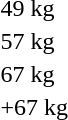<table>
<tr>
<td>49 kg</td>
<td></td>
<td></td>
<td></td>
</tr>
<tr>
<td>57 kg</td>
<td></td>
<td></td>
<td></td>
</tr>
<tr>
<td>67 kg</td>
<td></td>
<td></td>
<td></td>
</tr>
<tr>
<td>+67 kg</td>
<td></td>
<td></td>
<td></td>
</tr>
</table>
